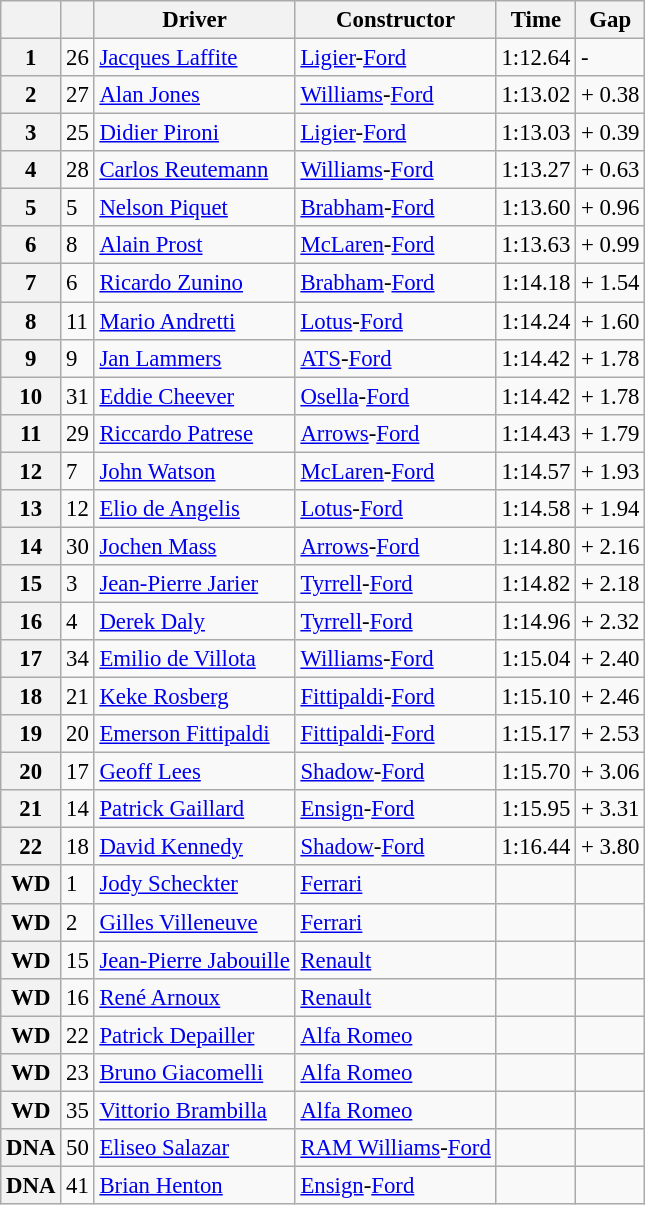<table class="wikitable" style="font-size: 95%;">
<tr>
<th></th>
<th></th>
<th>Driver</th>
<th>Constructor</th>
<th>Time</th>
<th>Gap</th>
</tr>
<tr>
<th>1</th>
<td>26</td>
<td> <a href='#'>Jacques Laffite</a></td>
<td><a href='#'>Ligier</a>-<a href='#'>Ford</a></td>
<td>1:12.64</td>
<td>-</td>
</tr>
<tr>
<th>2</th>
<td>27</td>
<td> <a href='#'>Alan Jones</a></td>
<td><a href='#'>Williams</a>-<a href='#'>Ford</a></td>
<td>1:13.02</td>
<td>+ 0.38</td>
</tr>
<tr>
<th>3</th>
<td>25</td>
<td> <a href='#'>Didier Pironi</a></td>
<td><a href='#'>Ligier</a>-<a href='#'>Ford</a></td>
<td>1:13.03</td>
<td>+ 0.39</td>
</tr>
<tr>
<th>4</th>
<td>28</td>
<td> <a href='#'>Carlos Reutemann</a></td>
<td><a href='#'>Williams</a>-<a href='#'>Ford</a></td>
<td>1:13.27</td>
<td>+ 0.63</td>
</tr>
<tr>
<th>5</th>
<td>5</td>
<td> <a href='#'>Nelson Piquet</a></td>
<td><a href='#'>Brabham</a>-<a href='#'>Ford</a></td>
<td>1:13.60</td>
<td>+ 0.96</td>
</tr>
<tr>
<th>6</th>
<td>8</td>
<td> <a href='#'>Alain Prost</a></td>
<td><a href='#'>McLaren</a>-<a href='#'>Ford</a></td>
<td>1:13.63</td>
<td>+ 0.99</td>
</tr>
<tr>
<th>7</th>
<td>6</td>
<td> <a href='#'>Ricardo Zunino</a></td>
<td><a href='#'>Brabham</a>-<a href='#'>Ford</a></td>
<td>1:14.18</td>
<td>+ 1.54</td>
</tr>
<tr>
<th>8</th>
<td>11</td>
<td> <a href='#'>Mario Andretti</a></td>
<td><a href='#'>Lotus</a>-<a href='#'>Ford</a></td>
<td>1:14.24</td>
<td>+ 1.60</td>
</tr>
<tr>
<th>9</th>
<td>9</td>
<td> <a href='#'>Jan Lammers</a></td>
<td><a href='#'>ATS</a>-<a href='#'>Ford</a></td>
<td>1:14.42</td>
<td>+ 1.78</td>
</tr>
<tr>
<th>10</th>
<td>31</td>
<td> <a href='#'>Eddie Cheever</a></td>
<td><a href='#'>Osella</a>-<a href='#'>Ford</a></td>
<td>1:14.42</td>
<td>+ 1.78</td>
</tr>
<tr>
<th>11</th>
<td>29</td>
<td> <a href='#'>Riccardo Patrese</a></td>
<td><a href='#'>Arrows</a>-<a href='#'>Ford</a></td>
<td>1:14.43</td>
<td>+ 1.79</td>
</tr>
<tr>
<th>12</th>
<td>7</td>
<td> <a href='#'>John Watson</a></td>
<td><a href='#'>McLaren</a>-<a href='#'>Ford</a></td>
<td>1:14.57</td>
<td>+ 1.93</td>
</tr>
<tr>
<th>13</th>
<td>12</td>
<td> <a href='#'>Elio de Angelis</a></td>
<td><a href='#'>Lotus</a>-<a href='#'>Ford</a></td>
<td>1:14.58</td>
<td>+ 1.94</td>
</tr>
<tr>
<th>14</th>
<td>30</td>
<td> <a href='#'>Jochen Mass</a></td>
<td><a href='#'>Arrows</a>-<a href='#'>Ford</a></td>
<td>1:14.80</td>
<td>+ 2.16</td>
</tr>
<tr>
<th>15</th>
<td>3</td>
<td> <a href='#'>Jean-Pierre Jarier</a></td>
<td><a href='#'>Tyrrell</a>-<a href='#'>Ford</a></td>
<td>1:14.82</td>
<td>+ 2.18</td>
</tr>
<tr>
<th>16</th>
<td>4</td>
<td> <a href='#'>Derek Daly</a></td>
<td><a href='#'>Tyrrell</a>-<a href='#'>Ford</a></td>
<td>1:14.96</td>
<td>+ 2.32</td>
</tr>
<tr>
<th>17</th>
<td>34</td>
<td> <a href='#'>Emilio de Villota</a></td>
<td><a href='#'>Williams</a>-<a href='#'>Ford</a></td>
<td>1:15.04</td>
<td>+ 2.40</td>
</tr>
<tr>
<th>18</th>
<td>21</td>
<td> <a href='#'>Keke Rosberg</a></td>
<td><a href='#'>Fittipaldi</a>-<a href='#'>Ford</a></td>
<td>1:15.10</td>
<td>+ 2.46</td>
</tr>
<tr>
<th>19</th>
<td>20</td>
<td> <a href='#'>Emerson Fittipaldi</a></td>
<td><a href='#'>Fittipaldi</a>-<a href='#'>Ford</a></td>
<td>1:15.17</td>
<td>+ 2.53</td>
</tr>
<tr>
<th>20</th>
<td>17</td>
<td> <a href='#'>Geoff Lees</a></td>
<td><a href='#'>Shadow</a>-<a href='#'>Ford</a></td>
<td>1:15.70</td>
<td>+ 3.06</td>
</tr>
<tr>
<th>21</th>
<td>14</td>
<td> <a href='#'>Patrick Gaillard</a></td>
<td><a href='#'>Ensign</a>-<a href='#'>Ford</a></td>
<td>1:15.95</td>
<td>+ 3.31</td>
</tr>
<tr>
<th>22</th>
<td>18</td>
<td> <a href='#'>David Kennedy</a></td>
<td><a href='#'>Shadow</a>-<a href='#'>Ford</a></td>
<td>1:16.44</td>
<td>+ 3.80</td>
</tr>
<tr>
<th>WD</th>
<td>1</td>
<td> <a href='#'>Jody Scheckter</a></td>
<td><a href='#'>Ferrari</a></td>
<td></td>
<td></td>
</tr>
<tr>
<th>WD</th>
<td>2</td>
<td> <a href='#'>Gilles Villeneuve</a></td>
<td><a href='#'>Ferrari</a></td>
<td></td>
<td></td>
</tr>
<tr>
<th>WD</th>
<td>15</td>
<td> <a href='#'>Jean-Pierre Jabouille</a></td>
<td><a href='#'>Renault</a></td>
<td></td>
<td></td>
</tr>
<tr>
<th>WD</th>
<td>16</td>
<td> <a href='#'>René Arnoux</a></td>
<td><a href='#'>Renault</a></td>
<td></td>
<td></td>
</tr>
<tr>
<th>WD</th>
<td>22</td>
<td> <a href='#'>Patrick Depailler</a></td>
<td><a href='#'>Alfa Romeo</a></td>
<td></td>
<td></td>
</tr>
<tr>
<th>WD</th>
<td>23</td>
<td> <a href='#'>Bruno Giacomelli</a></td>
<td><a href='#'>Alfa Romeo</a></td>
<td></td>
<td></td>
</tr>
<tr>
<th>WD</th>
<td>35</td>
<td> <a href='#'>Vittorio Brambilla</a></td>
<td><a href='#'>Alfa Romeo</a></td>
<td></td>
<td></td>
</tr>
<tr>
<th>DNA</th>
<td>50</td>
<td> <a href='#'>Eliseo Salazar</a></td>
<td><a href='#'>RAM Williams</a>-<a href='#'>Ford</a></td>
<td></td>
<td></td>
</tr>
<tr>
<th>DNA</th>
<td>41</td>
<td> <a href='#'>Brian Henton</a></td>
<td><a href='#'>Ensign</a>-<a href='#'>Ford</a></td>
<td></td>
<td></td>
</tr>
</table>
